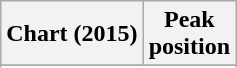<table class="wikitable">
<tr>
<th>Chart (2015)</th>
<th>Peak<br>position</th>
</tr>
<tr>
</tr>
<tr>
</tr>
</table>
